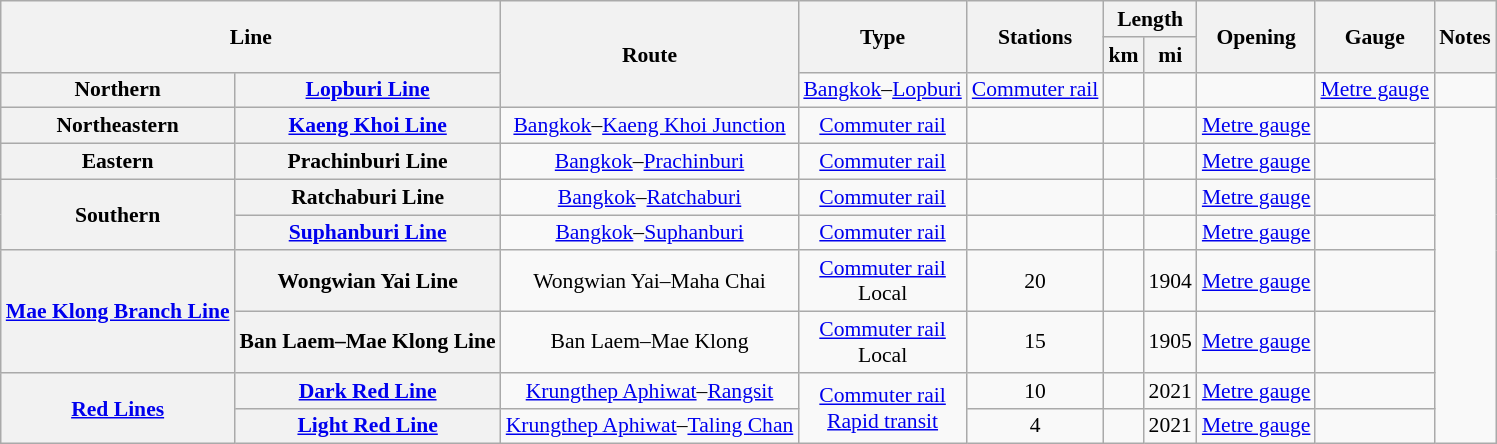<table class="wikitable sortable" style="text-align:center; font-size:90%">
<tr>
<th rowspan="2" colspan="2">Line</th>
<th rowspan="3"><strong>Route</strong></th>
<th rowspan="2">Type</th>
<th rowspan="2">Stations</th>
<th colspan="2">Length</th>
<th rowspan="2">Opening</th>
<th rowspan="2" class=unsortable>Gauge</th>
<th rowspan="2" class=unsortable>Notes</th>
</tr>
<tr>
<th>km</th>
<th>mi</th>
</tr>
<tr>
<th rowspan="1">Northern</th>
<th rowspan="1"><a href='#'>Lopburi Line</a></th>
<td><a href='#'>Bangkok</a>–<a href='#'>Lopburi</a></td>
<td><a href='#'>Commuter rail</a></td>
<td></td>
<td></td>
<td></td>
<td><a href='#'>Metre gauge</a></td>
<td></td>
</tr>
<tr>
<th rowspan="1">Northeastern</th>
<th rowspan="1"><a href='#'>Kaeng Khoi Line</a></th>
<td><a href='#'>Bangkok</a>–<a href='#'>Kaeng Khoi Junction</a></td>
<td><a href='#'>Commuter rail</a></td>
<td></td>
<td></td>
<td></td>
<td><a href='#'>Metre gauge</a></td>
<td></td>
</tr>
<tr>
<th rowspan="1">Eastern</th>
<th rowspan="1">Prachinburi Line</th>
<td><a href='#'>Bangkok</a>–<a href='#'>Prachinburi</a></td>
<td><a href='#'>Commuter rail</a></td>
<td></td>
<td></td>
<td></td>
<td><a href='#'>Metre gauge</a></td>
<td></td>
</tr>
<tr>
<th rowspan="2">Southern</th>
<th rowspan="1">Ratchaburi Line</th>
<td><a href='#'>Bangkok</a>–<a href='#'>Ratchaburi</a></td>
<td><a href='#'>Commuter rail</a></td>
<td></td>
<td></td>
<td></td>
<td><a href='#'>Metre gauge</a></td>
<td></td>
</tr>
<tr>
<th rowspan="1"><a href='#'>Suphanburi Line</a></th>
<td><a href='#'>Bangkok</a>–<a href='#'>Suphanburi</a></td>
<td><a href='#'>Commuter rail</a></td>
<td></td>
<td></td>
<td></td>
<td><a href='#'>Metre gauge</a></td>
<td></td>
</tr>
<tr>
<th rowspan="2"><a href='#'>Mae Klong Branch Line</a></th>
<th rowspan="1">Wongwian Yai Line</th>
<td>Wongwian Yai–Maha Chai</td>
<td><a href='#'>Commuter rail</a><br>Local</td>
<td>20</td>
<td></td>
<td>1904</td>
<td><a href='#'>Metre gauge</a></td>
<td></td>
</tr>
<tr>
<th rowspan="1">Ban Laem–Mae Klong Line</th>
<td>Ban Laem–Mae Klong</td>
<td><a href='#'>Commuter rail</a><br>Local</td>
<td>15</td>
<td></td>
<td>1905</td>
<td><a href='#'>Metre gauge</a></td>
<td></td>
</tr>
<tr>
<th rowspan="2"><a href='#'>Red Lines</a></th>
<th rowspan="1"><a href='#'>Dark Red Line</a></th>
<td><a href='#'>Krungthep Aphiwat</a>–<a href='#'>Rangsit</a></td>
<td rowspan="2"><a href='#'>Commuter rail</a><br><a href='#'>Rapid transit</a></td>
<td>10</td>
<td></td>
<td>2021</td>
<td><a href='#'>Metre gauge</a></td>
<td></td>
</tr>
<tr>
<th rowspan="1"><a href='#'>Light Red Line</a></th>
<td><a href='#'>Krungthep Aphiwat</a>–<a href='#'>Taling Chan</a></td>
<td>4</td>
<td></td>
<td>2021</td>
<td><a href='#'>Metre gauge</a></td>
<td></td>
</tr>
</table>
